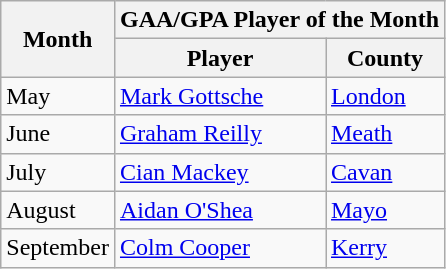<table class="wikitable">
<tr>
<th rowspan="2">Month</th>
<th colspan="2">GAA/GPA Player of the Month</th>
</tr>
<tr>
<th>Player</th>
<th>County</th>
</tr>
<tr>
<td>May</td>
<td><a href='#'>Mark Gottsche</a></td>
<td><a href='#'>London</a></td>
</tr>
<tr>
<td>June</td>
<td><a href='#'>Graham Reilly</a></td>
<td><a href='#'>Meath</a></td>
</tr>
<tr>
<td>July</td>
<td><a href='#'>Cian Mackey</a></td>
<td><a href='#'>Cavan</a></td>
</tr>
<tr>
<td>August</td>
<td><a href='#'>Aidan O'Shea</a></td>
<td><a href='#'>Mayo</a></td>
</tr>
<tr>
<td>September</td>
<td><a href='#'>Colm Cooper</a></td>
<td><a href='#'>Kerry</a></td>
</tr>
</table>
